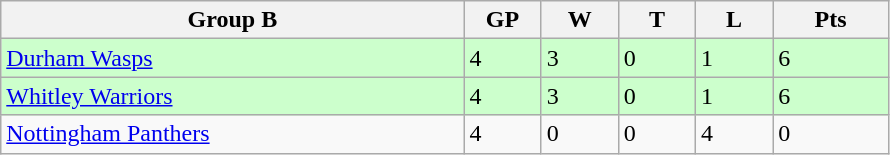<table class="wikitable">
<tr>
<th width="30%">Group B</th>
<th width="5%">GP</th>
<th width="5%">W</th>
<th width="5%">T</th>
<th width="5%">L</th>
<th width="7.5%">Pts</th>
</tr>
<tr bgcolor="#CCFFCC">
<td><a href='#'>Durham Wasps</a></td>
<td>4</td>
<td>3</td>
<td>0</td>
<td>1</td>
<td>6</td>
</tr>
<tr bgcolor="#CCFFCC">
<td><a href='#'>Whitley Warriors</a></td>
<td>4</td>
<td>3</td>
<td>0</td>
<td>1</td>
<td>6</td>
</tr>
<tr>
<td><a href='#'>Nottingham Panthers</a></td>
<td>4</td>
<td>0</td>
<td>0</td>
<td>4</td>
<td>0</td>
</tr>
</table>
